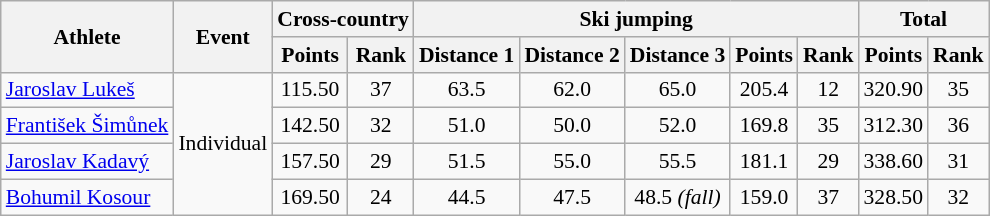<table class="wikitable" style="font-size:90%">
<tr>
<th rowspan="2">Athlete</th>
<th rowspan="2">Event</th>
<th colspan="2">Cross-country</th>
<th colspan="5">Ski jumping</th>
<th colspan="2">Total</th>
</tr>
<tr>
<th>Points</th>
<th>Rank</th>
<th>Distance 1</th>
<th>Distance 2</th>
<th>Distance 3</th>
<th>Points</th>
<th>Rank</th>
<th>Points</th>
<th>Rank</th>
</tr>
<tr>
<td><a href='#'>Jaroslav Lukeš</a></td>
<td rowspan="4">Individual</td>
<td align="center">115.50</td>
<td align="center">37</td>
<td align="center">63.5</td>
<td align="center">62.0</td>
<td align="center">65.0</td>
<td align="center">205.4</td>
<td align="center">12</td>
<td align="center">320.90</td>
<td align="center">35</td>
</tr>
<tr>
<td><a href='#'>František Šimůnek</a></td>
<td align="center">142.50</td>
<td align="center">32</td>
<td align="center">51.0</td>
<td align="center">50.0</td>
<td align="center">52.0</td>
<td align="center">169.8</td>
<td align="center">35</td>
<td align="center">312.30</td>
<td align="center">36</td>
</tr>
<tr>
<td><a href='#'>Jaroslav Kadavý</a></td>
<td align="center">157.50</td>
<td align="center">29</td>
<td align="center">51.5</td>
<td align="center">55.0</td>
<td align="center">55.5</td>
<td align="center">181.1</td>
<td align="center">29</td>
<td align="center">338.60</td>
<td align="center">31</td>
</tr>
<tr>
<td><a href='#'>Bohumil Kosour</a></td>
<td align="center">169.50</td>
<td align="center">24</td>
<td align="center">44.5</td>
<td align="center">47.5</td>
<td align="center">48.5 <em>(fall)</em></td>
<td align="center">159.0</td>
<td align="center">37</td>
<td align="center">328.50</td>
<td align="center">32</td>
</tr>
</table>
